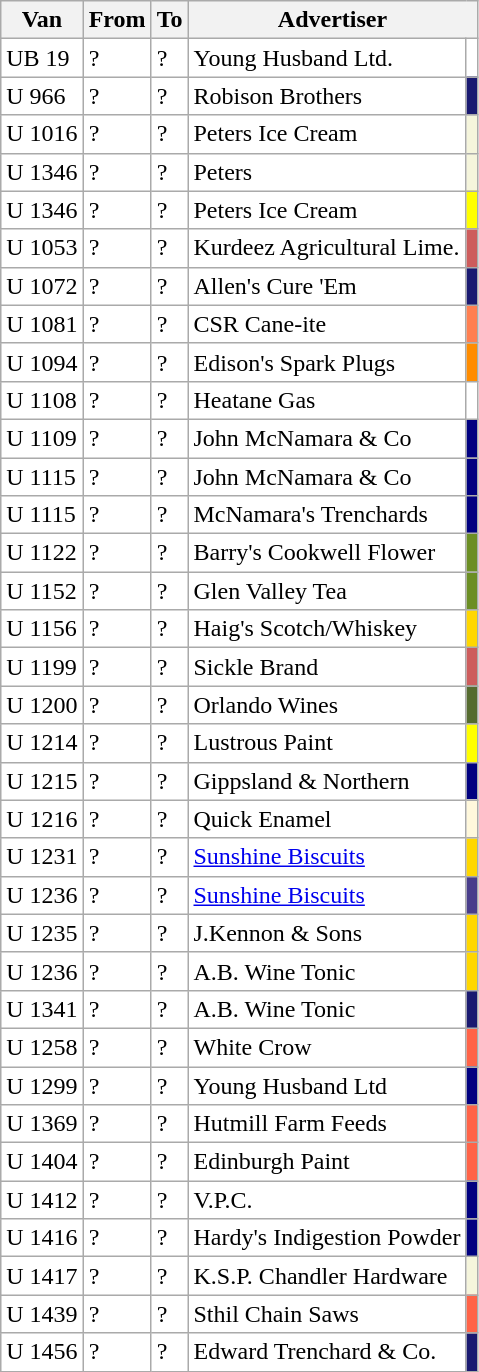<table class="wikitable mw-collapsible mw-collapsed sortable">
<tr bgcolor="#FFFFFF">
<th>Van</th>
<th>From</th>
<th>To</th>
<th colspan=2>Advertiser</th>
</tr>
<tr bgcolor="#FFFFFF">
<td>UB 19</td>
<td>?</td>
<td>?</td>
<td>Young Husband Ltd.</td>
<td></td>
</tr>
<tr bgcolor="#FFFFFF">
<td>U 966</td>
<td>?</td>
<td>?</td>
<td>Robison Brothers</td>
<td style="background: #191970;"></td>
</tr>
<tr bgcolor="#FFFFFF">
<td>U 1016</td>
<td>?</td>
<td>?</td>
<td>Peters Ice Cream</td>
<td style="background: #F5F5DC;"></td>
</tr>
<tr bgcolor="#FFFFFF">
<td>U 1346</td>
<td>?</td>
<td>?</td>
<td>Peters</td>
<td style="background: #F5F5DC;"></td>
</tr>
<tr bgcolor="#FFFFFF">
<td>U 1346</td>
<td>?</td>
<td>?</td>
<td>Peters Ice Cream</td>
<td style="background: #FFFF00;"></td>
</tr>
<tr bgcolor="#FFFFFF">
<td>U 1053</td>
<td>?</td>
<td>?</td>
<td>Kurdeez Agricultural Lime.</td>
<td style="background: #CD5C5C;"></td>
</tr>
<tr bgcolor="#FFFFFF">
<td>U 1072</td>
<td>?</td>
<td>?</td>
<td>Allen's Cure 'Em</td>
<td style="background: #191970;"></td>
</tr>
<tr bgcolor="#FFFFFF">
<td>U 1081</td>
<td>?</td>
<td>?</td>
<td>CSR Cane-ite</td>
<td style="background: #FF7F50;"></td>
</tr>
<tr bgcolor="#FFFFFF">
<td>U 1094</td>
<td>?</td>
<td>?</td>
<td>Edison's Spark Plugs</td>
<td style="background: #FF8C00;"></td>
</tr>
<tr bgcolor="#FFFFFF">
<td>U 1108</td>
<td>?</td>
<td>?</td>
<td>Heatane Gas</td>
<td style="background: #FFFFFF;"></td>
</tr>
<tr bgcolor="#FFFFFF">
<td>U 1109</td>
<td>?</td>
<td>?</td>
<td>John McNamara & Co</td>
<td style="background: #000080;"></td>
</tr>
<tr bgcolor="#FFFFFF">
<td>U 1115</td>
<td>?</td>
<td>?</td>
<td>John McNamara & Co</td>
<td style="background: #000080;"></td>
</tr>
<tr bgcolor="#FFFFFF">
<td>U 1115</td>
<td>?</td>
<td>?</td>
<td>McNamara's Trenchards</td>
<td style="background: #000080;"></td>
</tr>
<tr bgcolor="#FFFFFF">
<td>U 1122</td>
<td>?</td>
<td>?</td>
<td>Barry's Cookwell Flower</td>
<td style="background: #6B8E23;"></td>
</tr>
<tr bgcolor="#FFFFFF">
<td>U 1152</td>
<td>?</td>
<td>?</td>
<td>Glen Valley Tea</td>
<td style="background: #6B8E23;"></td>
</tr>
<tr bgcolor="#FFFFFF">
<td>U 1156</td>
<td>?</td>
<td>?</td>
<td>Haig's Scotch/Whiskey</td>
<td style="background: #FFD700;"></td>
</tr>
<tr bgcolor="#FFFFFF">
<td>U 1199</td>
<td>?</td>
<td>?</td>
<td>Sickle Brand</td>
<td style="background: #CD5C5C;"></td>
</tr>
<tr bgcolor="#FFFFFF">
<td>U 1200</td>
<td>?</td>
<td>?</td>
<td>Orlando Wines</td>
<td style="background: #556B2F;"></td>
</tr>
<tr bgcolor="#FFFFFF">
<td>U 1214</td>
<td>?</td>
<td>?</td>
<td>Lustrous Paint</td>
<td style="background: #FFFF00;"></td>
</tr>
<tr bgcolor="#FFFFFF">
<td>U 1215</td>
<td>?</td>
<td>?</td>
<td>Gippsland & Northern</td>
<td style="background: #000080;"></td>
</tr>
<tr bgcolor="#FFFFFF">
<td>U 1216</td>
<td>?</td>
<td>?</td>
<td>Quick Enamel</td>
<td style="background: #FFF8DC;"></td>
</tr>
<tr bgcolor="#FFFFFF">
<td>U 1231</td>
<td>?</td>
<td>?</td>
<td><a href='#'>Sunshine Biscuits</a></td>
<td style="background: #FFD700;"></td>
</tr>
<tr bgcolor="#FFFFFF">
<td>U 1236</td>
<td>?</td>
<td>?</td>
<td><a href='#'>Sunshine Biscuits</a></td>
<td style="background: #483D8B;"></td>
</tr>
<tr bgcolor="#FFFFFF">
<td>U 1235</td>
<td>?</td>
<td>?</td>
<td>J.Kennon & Sons</td>
<td style="background: #FFD700;"></td>
</tr>
<tr bgcolor="#FFFFFF">
<td>U 1236</td>
<td>?</td>
<td>?</td>
<td>A.B. Wine Tonic</td>
<td style="background: #FFD700;"></td>
</tr>
<tr bgcolor="#FFFFFF">
<td>U 1341</td>
<td>?</td>
<td>?</td>
<td>A.B. Wine Tonic</td>
<td style="background: #191970;"></td>
</tr>
<tr bgcolor="#FFFFFF">
<td>U 1258</td>
<td>?</td>
<td>?</td>
<td>White Crow</td>
<td style="background: #FF6347;"></td>
</tr>
<tr bgcolor="#FFFFFF">
<td>U 1299</td>
<td>?</td>
<td>?</td>
<td>Young Husband Ltd</td>
<td style="background: #000080;"></td>
</tr>
<tr bgcolor="#FFFFFF">
<td>U 1369</td>
<td>?</td>
<td>?</td>
<td>Hutmill Farm Feeds</td>
<td style="background: #FF6347;"></td>
</tr>
<tr bgcolor="#FFFFFF">
<td>U 1404</td>
<td>?</td>
<td>?</td>
<td>Edinburgh Paint</td>
<td style="background: #FF6347;"></td>
</tr>
<tr bgcolor="#FFFFFF">
<td>U 1412</td>
<td>?</td>
<td>?</td>
<td>V.P.C.</td>
<td style="background: #000080;"></td>
</tr>
<tr bgcolor="#FFFFFF">
<td>U 1416</td>
<td>?</td>
<td>?</td>
<td>Hardy's Indigestion Powder</td>
<td style="background: #000080;"></td>
</tr>
<tr bgcolor="#FFFFFF">
<td>U 1417</td>
<td>?</td>
<td>?</td>
<td>K.S.P. Chandler Hardware</td>
<td style="background: #F5F5DC;"></td>
</tr>
<tr bgcolor="#FFFFFF">
<td>U 1439</td>
<td>?</td>
<td>?</td>
<td>Sthil Chain Saws</td>
<td style="background: #FF6347;"></td>
</tr>
<tr bgcolor="#FFFFFF">
<td>U 1456</td>
<td>?</td>
<td>?</td>
<td>Edward Trenchard & Co.</td>
<td style="background: #191970;"></td>
</tr>
</table>
